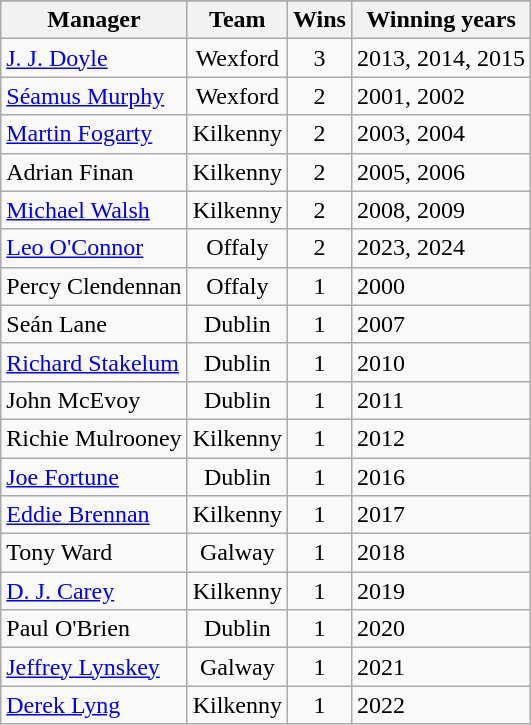<table class="wikitable">
<tr>
</tr>
<tr>
<th>Manager</th>
<th>Team</th>
<th>Wins</th>
<th>Winning years</th>
</tr>
<tr>
<td> <a href='#'>J. J. Doyle</a></td>
<td style="text-align:center">Wexford</td>
<td style="text-align:center;">3</td>
<td>2013, 2014, 2015</td>
</tr>
<tr>
<td> <a href='#'>Séamus Murphy</a></td>
<td style="text-align:center">Wexford</td>
<td style="text-align:center;">2</td>
<td>2001, 2002</td>
</tr>
<tr>
<td> <a href='#'>Martin Fogarty</a></td>
<td style="text-align:center">Kilkenny</td>
<td style="text-align:center;">2</td>
<td>2003, 2004</td>
</tr>
<tr>
<td> Adrian Finan</td>
<td style="text-align:center">Kilkenny</td>
<td style="text-align:center;">2</td>
<td>2005, 2006</td>
</tr>
<tr>
<td> <a href='#'>Michael Walsh</a></td>
<td style="text-align:center">Kilkenny</td>
<td style="text-align:center;">2</td>
<td>2008, 2009</td>
</tr>
<tr>
<td> <a href='#'>Leo O'Connor</a></td>
<td style="text-align:center">Offaly</td>
<td style="text-align:center;">2</td>
<td>2023, 2024</td>
</tr>
<tr>
<td> Percy Clendennan</td>
<td style="text-align:center">Offaly</td>
<td style="text-align:center;">1</td>
<td>2000</td>
</tr>
<tr>
<td> Seán Lane</td>
<td style="text-align:center">Dublin</td>
<td style="text-align:center;">1</td>
<td>2007</td>
</tr>
<tr>
<td> <a href='#'>Richard Stakelum</a></td>
<td style="text-align:center">Dublin</td>
<td style="text-align:center;">1</td>
<td>2010</td>
</tr>
<tr>
<td> John McEvoy</td>
<td style="text-align:center">Dublin</td>
<td style="text-align:center;">1</td>
<td>2011</td>
</tr>
<tr>
<td> Richie Mulrooney</td>
<td style="text-align:center">Kilkenny</td>
<td style="text-align:center;">1</td>
<td>2012</td>
</tr>
<tr>
<td> <a href='#'>Joe Fortune</a></td>
<td style="text-align:center">Dublin</td>
<td style="text-align:center;">1</td>
<td>2016</td>
</tr>
<tr>
<td> <a href='#'>Eddie Brennan</a></td>
<td style="text-align:center">Kilkenny</td>
<td style="text-align:center;">1</td>
<td>2017</td>
</tr>
<tr>
<td> Tony Ward</td>
<td style="text-align:center">Galway</td>
<td style="text-align:center;">1</td>
<td>2018</td>
</tr>
<tr>
<td> <a href='#'>D. J. Carey</a></td>
<td style="text-align:center">Kilkenny</td>
<td style="text-align:center;">1</td>
<td>2019</td>
</tr>
<tr>
<td> Paul O'Brien</td>
<td style="text-align:center">Dublin</td>
<td style="text-align:center;">1</td>
<td>2020</td>
</tr>
<tr>
<td> <a href='#'>Jeffrey Lynskey</a></td>
<td style="text-align:center">Galway</td>
<td style="text-align:center;">1</td>
<td>2021</td>
</tr>
<tr>
<td> <a href='#'>Derek Lyng</a></td>
<td style="text-align:center">Kilkenny</td>
<td style="text-align:center;">1</td>
<td>2022</td>
</tr>
</table>
